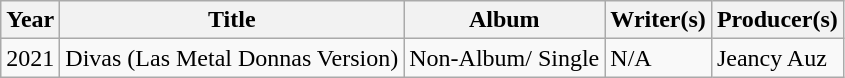<table class="wikitable plainrowheaders" style="text-align:left;">
<tr>
<th>Year</th>
<th>Title</th>
<th>Album</th>
<th>Writer(s)</th>
<th>Producer(s)</th>
</tr>
<tr>
<td>2021</td>
<td>Divas (Las Metal Donnas Version)</td>
<td>Non-Album/ Single</td>
<td>N/A</td>
<td>Jeancy Auz</td>
</tr>
</table>
